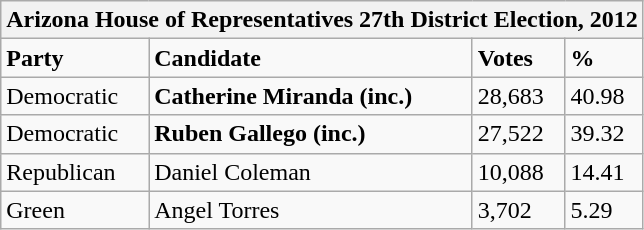<table class="wikitable">
<tr>
<th colspan="4">Arizona House of Representatives 27th District Election, 2012</th>
</tr>
<tr>
<td><strong>Party</strong></td>
<td><strong>Candidate</strong></td>
<td><strong>Votes</strong></td>
<td><strong>%</strong></td>
</tr>
<tr>
<td>Democratic</td>
<td><strong>Catherine Miranda (inc.)</strong></td>
<td>28,683</td>
<td>40.98</td>
</tr>
<tr>
<td>Democratic</td>
<td><strong>Ruben Gallego (inc.)</strong></td>
<td>27,522</td>
<td>39.32</td>
</tr>
<tr>
<td>Republican</td>
<td>Daniel Coleman</td>
<td>10,088</td>
<td>14.41</td>
</tr>
<tr>
<td>Green</td>
<td>Angel Torres</td>
<td>3,702</td>
<td>5.29</td>
</tr>
</table>
